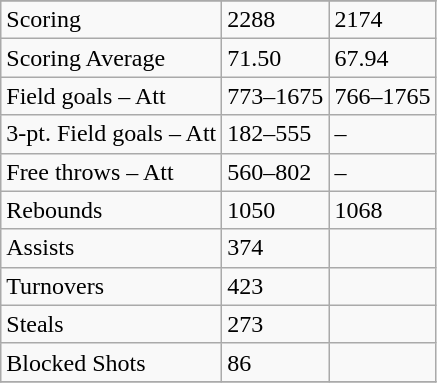<table class="wikitable">
<tr>
</tr>
<tr>
<td>Scoring</td>
<td>2288</td>
<td>2174</td>
</tr>
<tr>
<td>Scoring Average</td>
<td>71.50</td>
<td>67.94</td>
</tr>
<tr>
<td>Field goals – Att</td>
<td>773–1675</td>
<td>766–1765</td>
</tr>
<tr>
<td>3-pt. Field goals – Att</td>
<td>182–555</td>
<td>–</td>
</tr>
<tr>
<td>Free throws – Att</td>
<td>560–802</td>
<td>–</td>
</tr>
<tr>
<td>Rebounds</td>
<td>1050</td>
<td>1068</td>
</tr>
<tr>
<td>Assists</td>
<td>374</td>
<td></td>
</tr>
<tr>
<td>Turnovers</td>
<td>423</td>
<td></td>
</tr>
<tr>
<td>Steals</td>
<td>273</td>
<td></td>
</tr>
<tr>
<td>Blocked Shots</td>
<td>86</td>
<td></td>
</tr>
<tr>
</tr>
</table>
